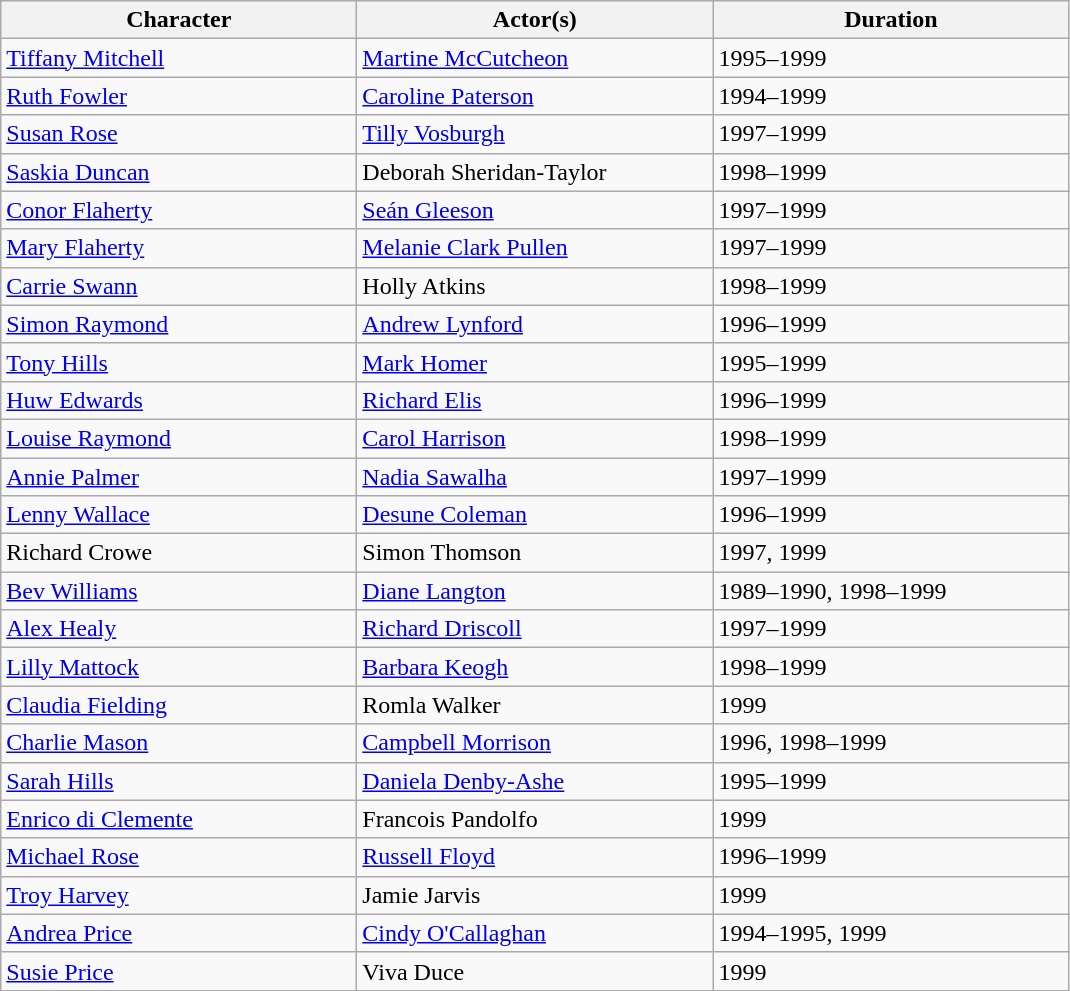<table class="wikitable">
<tr>
<th scope="col" width="230">Character</th>
<th scope="col" width="230">Actor(s)</th>
<th scope="col" width="230">Duration</th>
</tr>
<tr>
<td><a href='#'>Tiffany Mitchell</a></td>
<td><a href='#'>Martine McCutcheon</a></td>
<td>1995–1999</td>
</tr>
<tr>
<td><a href='#'>Ruth Fowler</a></td>
<td><a href='#'>Caroline Paterson</a></td>
<td>1994–1999</td>
</tr>
<tr>
<td><a href='#'>Susan Rose</a></td>
<td><a href='#'>Tilly Vosburgh</a></td>
<td>1997–1999</td>
</tr>
<tr>
<td><a href='#'>Saskia Duncan</a></td>
<td>Deborah Sheridan-Taylor</td>
<td>1998–1999</td>
</tr>
<tr>
<td><a href='#'>Conor Flaherty</a></td>
<td><a href='#'>Seán Gleeson</a></td>
<td>1997–1999</td>
</tr>
<tr>
<td><a href='#'>Mary Flaherty</a></td>
<td><a href='#'>Melanie Clark Pullen</a></td>
<td>1997–1999</td>
</tr>
<tr>
<td><a href='#'>Carrie Swann</a></td>
<td>Holly Atkins</td>
<td>1998–1999</td>
</tr>
<tr>
<td><a href='#'>Simon Raymond</a></td>
<td><a href='#'>Andrew Lynford</a></td>
<td>1996–1999</td>
</tr>
<tr>
<td><a href='#'>Tony Hills</a></td>
<td><a href='#'>Mark Homer</a></td>
<td>1995–1999</td>
</tr>
<tr>
<td><a href='#'>Huw Edwards</a></td>
<td><a href='#'>Richard Elis</a></td>
<td>1996–1999</td>
</tr>
<tr>
<td><a href='#'>Louise Raymond</a></td>
<td><a href='#'>Carol Harrison</a></td>
<td>1998–1999</td>
</tr>
<tr>
<td><a href='#'>Annie Palmer</a></td>
<td><a href='#'>Nadia Sawalha</a></td>
<td>1997–1999</td>
</tr>
<tr>
<td><a href='#'>Lenny Wallace</a></td>
<td><a href='#'>Desune Coleman</a></td>
<td>1996–1999</td>
</tr>
<tr>
<td>Richard Crowe</td>
<td>Simon Thomson</td>
<td>1997, 1999</td>
</tr>
<tr>
<td><a href='#'>Bev Williams</a></td>
<td><a href='#'>Diane Langton</a></td>
<td>1989–1990, 1998–1999</td>
</tr>
<tr>
<td><a href='#'>Alex Healy</a></td>
<td><a href='#'>Richard Driscoll</a></td>
<td>1997–1999</td>
</tr>
<tr>
<td><a href='#'>Lilly Mattock</a></td>
<td><a href='#'>Barbara Keogh</a></td>
<td>1998–1999</td>
</tr>
<tr>
<td><a href='#'>Claudia Fielding</a></td>
<td>Romla Walker</td>
<td>1999</td>
</tr>
<tr>
<td><a href='#'>Charlie Mason</a></td>
<td><a href='#'>Campbell Morrison</a></td>
<td>1996, 1998–1999</td>
</tr>
<tr>
<td><a href='#'>Sarah Hills</a></td>
<td><a href='#'>Daniela Denby-Ashe</a></td>
<td>1995–1999</td>
</tr>
<tr>
<td><a href='#'>Enrico di Clemente</a></td>
<td>Francois Pandolfo</td>
<td>1999</td>
</tr>
<tr>
<td><a href='#'>Michael Rose</a></td>
<td><a href='#'>Russell Floyd</a></td>
<td>1996–1999</td>
</tr>
<tr>
<td><a href='#'>Troy Harvey</a></td>
<td>Jamie Jarvis</td>
<td>1999</td>
</tr>
<tr>
<td><a href='#'>Andrea Price</a></td>
<td><a href='#'>Cindy O'Callaghan</a></td>
<td>1994–1995, 1999</td>
</tr>
<tr>
<td><a href='#'>Susie Price</a></td>
<td>Viva Duce</td>
<td>1999</td>
</tr>
</table>
